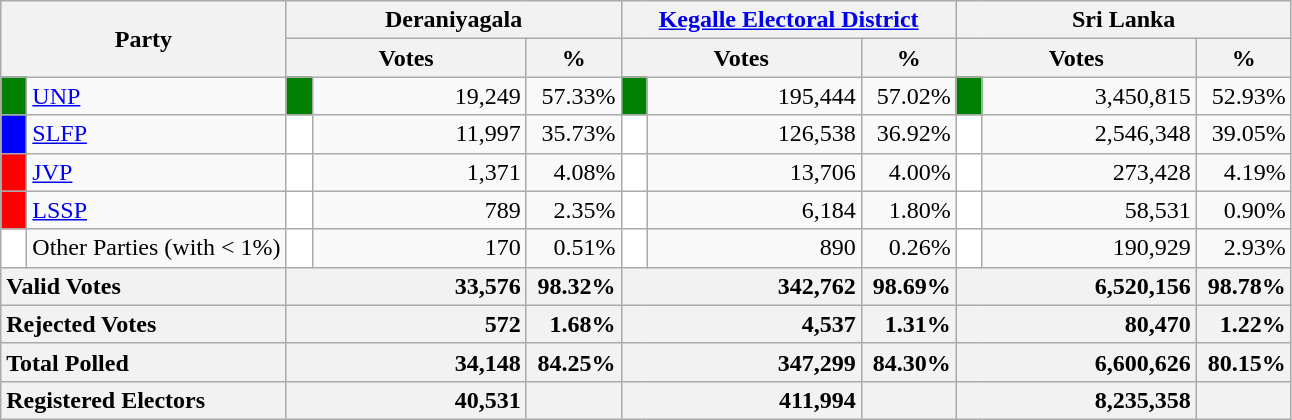<table class="wikitable">
<tr>
<th colspan="2" width="144px"rowspan="2">Party</th>
<th colspan="3" width="216px">Deraniyagala</th>
<th colspan="3" width="216px"><a href='#'>Kegalle Electoral District</a></th>
<th colspan="3" width="216px">Sri Lanka</th>
</tr>
<tr>
<th colspan="2" width="144px">Votes</th>
<th>%</th>
<th colspan="2" width="144px">Votes</th>
<th>%</th>
<th colspan="2" width="144px">Votes</th>
<th>%</th>
</tr>
<tr>
<td style="background-color:green;" width="10px"></td>
<td style="text-align:left;"><a href='#'>UNP</a></td>
<td style="background-color:green;" width="10px"></td>
<td style="text-align:right;">19,249</td>
<td style="text-align:right;">57.33%</td>
<td style="background-color:green;" width="10px"></td>
<td style="text-align:right;">195,444</td>
<td style="text-align:right;">57.02%</td>
<td style="background-color:green;" width="10px"></td>
<td style="text-align:right;">3,450,815</td>
<td style="text-align:right;">52.93%</td>
</tr>
<tr>
<td style="background-color:blue;" width="10px"></td>
<td style="text-align:left;"><a href='#'>SLFP</a></td>
<td style="background-color:white;" width="10px"></td>
<td style="text-align:right;">11,997</td>
<td style="text-align:right;">35.73%</td>
<td style="background-color:white;" width="10px"></td>
<td style="text-align:right;">126,538</td>
<td style="text-align:right;">36.92%</td>
<td style="background-color:white;" width="10px"></td>
<td style="text-align:right;">2,546,348</td>
<td style="text-align:right;">39.05%</td>
</tr>
<tr>
<td style="background-color:red;" width="10px"></td>
<td style="text-align:left;"><a href='#'>JVP</a></td>
<td style="background-color:white;" width="10px"></td>
<td style="text-align:right;">1,371</td>
<td style="text-align:right;">4.08%</td>
<td style="background-color:white;" width="10px"></td>
<td style="text-align:right;">13,706</td>
<td style="text-align:right;">4.00%</td>
<td style="background-color:white;" width="10px"></td>
<td style="text-align:right;">273,428</td>
<td style="text-align:right;">4.19%</td>
</tr>
<tr>
<td style="background-color:red;" width="10px"></td>
<td style="text-align:left;"><a href='#'>LSSP</a></td>
<td style="background-color:white;" width="10px"></td>
<td style="text-align:right;">789</td>
<td style="text-align:right;">2.35%</td>
<td style="background-color:white;" width="10px"></td>
<td style="text-align:right;">6,184</td>
<td style="text-align:right;">1.80%</td>
<td style="background-color:white;" width="10px"></td>
<td style="text-align:right;">58,531</td>
<td style="text-align:right;">0.90%</td>
</tr>
<tr>
<td style="background-color:white;" width="10px"></td>
<td style="text-align:left;">Other Parties (with < 1%)</td>
<td style="background-color:white;" width="10px"></td>
<td style="text-align:right;">170</td>
<td style="text-align:right;">0.51%</td>
<td style="background-color:white;" width="10px"></td>
<td style="text-align:right;">890</td>
<td style="text-align:right;">0.26%</td>
<td style="background-color:white;" width="10px"></td>
<td style="text-align:right;">190,929</td>
<td style="text-align:right;">2.93%</td>
</tr>
<tr>
<th colspan="2" width="144px"style="text-align:left;">Valid Votes</th>
<th style="text-align:right;"colspan="2" width="144px">33,576</th>
<th style="text-align:right;">98.32%</th>
<th style="text-align:right;"colspan="2" width="144px">342,762</th>
<th style="text-align:right;">98.69%</th>
<th style="text-align:right;"colspan="2" width="144px">6,520,156</th>
<th style="text-align:right;">98.78%</th>
</tr>
<tr>
<th colspan="2" width="144px"style="text-align:left;">Rejected Votes</th>
<th style="text-align:right;"colspan="2" width="144px">572</th>
<th style="text-align:right;">1.68%</th>
<th style="text-align:right;"colspan="2" width="144px">4,537</th>
<th style="text-align:right;">1.31%</th>
<th style="text-align:right;"colspan="2" width="144px">80,470</th>
<th style="text-align:right;">1.22%</th>
</tr>
<tr>
<th colspan="2" width="144px"style="text-align:left;">Total Polled</th>
<th style="text-align:right;"colspan="2" width="144px">34,148</th>
<th style="text-align:right;">84.25%</th>
<th style="text-align:right;"colspan="2" width="144px">347,299</th>
<th style="text-align:right;">84.30%</th>
<th style="text-align:right;"colspan="2" width="144px">6,600,626</th>
<th style="text-align:right;">80.15%</th>
</tr>
<tr>
<th colspan="2" width="144px"style="text-align:left;">Registered Electors</th>
<th style="text-align:right;"colspan="2" width="144px">40,531</th>
<th></th>
<th style="text-align:right;"colspan="2" width="144px">411,994</th>
<th></th>
<th style="text-align:right;"colspan="2" width="144px">8,235,358</th>
<th></th>
</tr>
</table>
